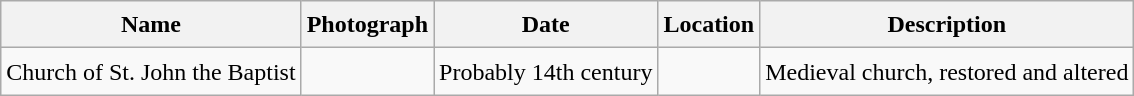<table class="wikitable sortable" style="border:0px;text-align:left;line-height:150%;">
<tr>
<th>Name</th>
<th class="unsortable">Photograph</th>
<th class="unsortable">Date</th>
<th class="unsortable">Location</th>
<th class="unsortable">Description</th>
</tr>
<tr>
<td>Church of St. John the Baptist</td>
<td></td>
<td>Probably 14th century</td>
<td><small></small></td>
<td>Medieval church, restored and altered </td>
</tr>
<tr>
</tr>
</table>
